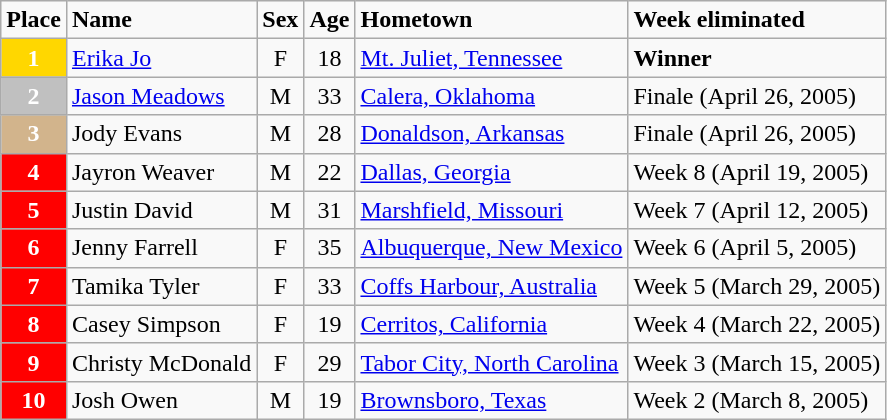<table class="wikitable">
<tr>
<td><strong>Place</strong></td>
<td><strong>Name</strong></td>
<td><strong>Sex</strong></td>
<td><strong>Age</strong></td>
<td><strong>Hometown</strong></td>
<td><strong>Week eliminated</strong></td>
</tr>
<tr>
<td style="background:gold; text-align:center;color:white;"><strong>1</strong></td>
<td><a href='#'>Erika Jo</a></td>
<td style="text-align:center;">F</td>
<td style="text-align:center;">18</td>
<td><a href='#'>Mt. Juliet, Tennessee</a></td>
<td><strong>Winner</strong></td>
</tr>
<tr>
<td style="background:silver; text-align:center;color:white;"><strong>2</strong></td>
<td><a href='#'>Jason Meadows</a></td>
<td style="text-align:center;">M</td>
<td style="text-align:center;">33</td>
<td><a href='#'>Calera, Oklahoma</a></td>
<td>Finale (April 26, 2005)</td>
</tr>
<tr>
<td style="background:tan; text-align:center;color:white;"><strong>3</strong></td>
<td>Jody Evans</td>
<td style="text-align:center;">M</td>
<td style="text-align:center;">28</td>
<td><a href='#'>Donaldson, Arkansas</a></td>
<td>Finale (April 26, 2005)</td>
</tr>
<tr>
<td style="background:red; text-align:center;color:white;"><strong>4</strong></td>
<td>Jayron Weaver</td>
<td style="text-align:center;">M</td>
<td style="text-align:center;">22</td>
<td><a href='#'>Dallas, Georgia</a></td>
<td>Week 8 (April 19, 2005)</td>
</tr>
<tr>
<td style="background:red; text-align:center;color:white;"><strong>5</strong></td>
<td>Justin David</td>
<td style="text-align:center;">M</td>
<td style="text-align:center;">31</td>
<td><a href='#'>Marshfield, Missouri</a></td>
<td>Week 7 (April 12, 2005)</td>
</tr>
<tr>
<td style="background:red; text-align:center;color:white;"><strong>6</strong></td>
<td>Jenny Farrell</td>
<td style="text-align:center;">F</td>
<td style="text-align:center;">35</td>
<td><a href='#'>Albuquerque, New Mexico</a></td>
<td>Week 6 (April 5, 2005)</td>
</tr>
<tr>
<td style="background:red; text-align:center;color:white;"><strong>7</strong></td>
<td>Tamika Tyler</td>
<td style="text-align:center;">F</td>
<td style="text-align:center;">33</td>
<td><a href='#'>Coffs Harbour, Australia</a></td>
<td>Week 5 (March 29, 2005)</td>
</tr>
<tr>
<td style="background:red; text-align:center;color:white;"><strong>8</strong></td>
<td>Casey Simpson</td>
<td style="text-align:center;">F</td>
<td style="text-align:center;">19</td>
<td><a href='#'>Cerritos, California</a></td>
<td>Week 4 (March 22, 2005)</td>
</tr>
<tr>
<td style="background:red; text-align:center;color:white;"><strong>9</strong></td>
<td>Christy McDonald</td>
<td style="text-align:center;">F</td>
<td style="text-align:center;">29</td>
<td><a href='#'>Tabor City, North Carolina</a></td>
<td>Week 3 (March 15, 2005)</td>
</tr>
<tr>
<td style="background:red; text-align:center;color:white;"><strong>10</strong></td>
<td>Josh Owen</td>
<td style="text-align:center;">M</td>
<td style="text-align:center;">19</td>
<td><a href='#'>Brownsboro, Texas</a></td>
<td>Week 2 (March 8, 2005)</td>
</tr>
</table>
